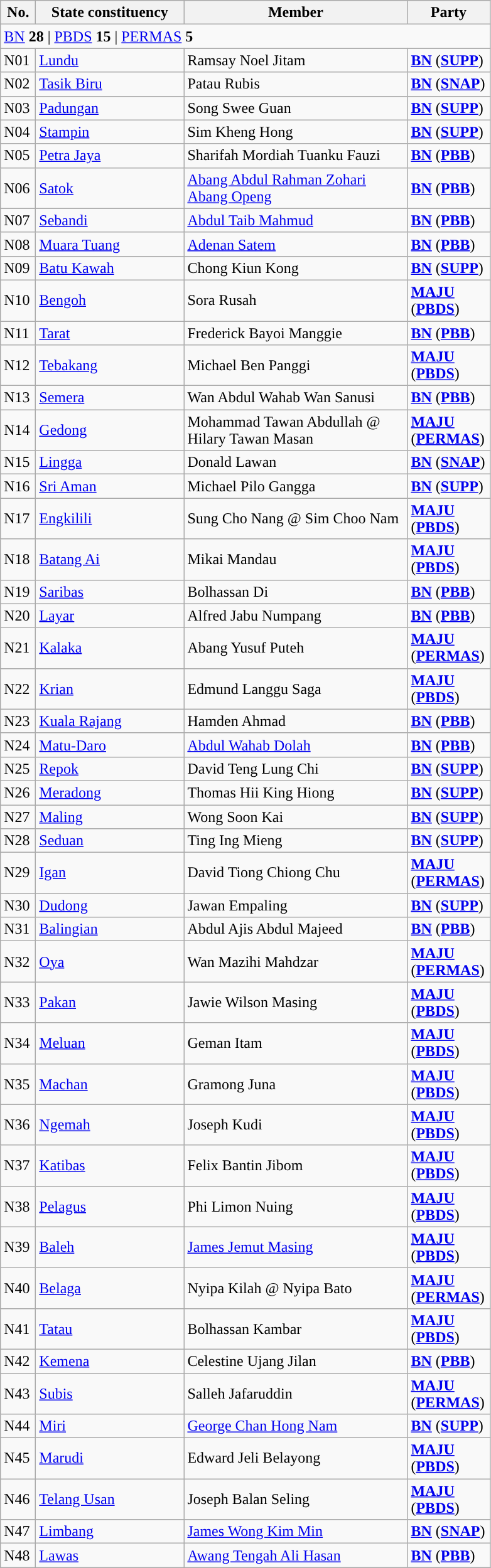<table class="wikitable sortable">
<tr>
<th style="width:30px;">No.</th>
<th style="width:150px;">State constituency</th>
<th style="width:230px;">Member</th>
<th style="width:80px;">Party</th>
</tr>
<tr>
<td colspan="4"><a href='#'>BN</a> <strong>28</strong> | <a href='#'>PBDS</a> <strong>15</strong> | <a href='#'>PERMAS</a> <strong>5</strong></td>
</tr>
<tr>
<td>N01</td>
<td><a href='#'>Lundu</a></td>
<td>Ramsay Noel Jitam</td>
<td><strong><a href='#'>BN</a></strong> (<strong><a href='#'>SUPP</a></strong>)</td>
</tr>
<tr>
<td>N02</td>
<td><a href='#'>Tasik Biru</a></td>
<td>Patau Rubis</td>
<td><strong><a href='#'>BN</a></strong> (<strong><a href='#'>SNAP</a></strong>)</td>
</tr>
<tr>
<td>N03</td>
<td><a href='#'>Padungan</a></td>
<td>Song Swee Guan</td>
<td><strong><a href='#'>BN</a></strong> (<strong><a href='#'>SUPP</a></strong>)</td>
</tr>
<tr>
<td>N04</td>
<td><a href='#'>Stampin</a></td>
<td>Sim Kheng Hong</td>
<td><strong><a href='#'>BN</a></strong> (<strong><a href='#'>SUPP</a></strong>)</td>
</tr>
<tr>
<td>N05</td>
<td><a href='#'>Petra Jaya</a></td>
<td>Sharifah Mordiah Tuanku Fauzi</td>
<td><strong><a href='#'>BN</a></strong> (<strong><a href='#'>PBB</a></strong>)</td>
</tr>
<tr>
<td>N06</td>
<td><a href='#'>Satok</a></td>
<td><a href='#'>Abang Abdul Rahman Zohari Abang Openg</a></td>
<td><strong><a href='#'>BN</a></strong> (<strong><a href='#'>PBB</a></strong>)</td>
</tr>
<tr>
<td>N07</td>
<td><a href='#'>Sebandi</a></td>
<td><a href='#'>Abdul Taib Mahmud</a></td>
<td><strong><a href='#'>BN</a></strong> (<strong><a href='#'>PBB</a></strong>)</td>
</tr>
<tr>
<td>N08</td>
<td><a href='#'>Muara Tuang</a></td>
<td><a href='#'>Adenan Satem</a></td>
<td><strong><a href='#'>BN</a></strong> (<strong><a href='#'>PBB</a></strong>)</td>
</tr>
<tr>
<td>N09</td>
<td><a href='#'>Batu Kawah</a></td>
<td>Chong Kiun Kong</td>
<td><strong><a href='#'>BN</a></strong> (<strong><a href='#'>SUPP</a></strong>)</td>
</tr>
<tr>
<td>N10</td>
<td><a href='#'>Bengoh</a></td>
<td>Sora Rusah</td>
<td><strong><a href='#'>MAJU</a></strong> (<strong><a href='#'>PBDS</a></strong>)</td>
</tr>
<tr>
<td>N11</td>
<td><a href='#'>Tarat</a></td>
<td>Frederick Bayoi Manggie</td>
<td><strong><a href='#'>BN</a></strong> (<strong><a href='#'>PBB</a></strong>)</td>
</tr>
<tr>
<td>N12</td>
<td><a href='#'>Tebakang</a></td>
<td>Michael Ben Panggi</td>
<td><strong><a href='#'>MAJU</a></strong> (<strong><a href='#'>PBDS</a></strong>)</td>
</tr>
<tr>
<td>N13</td>
<td><a href='#'>Semera</a></td>
<td>Wan Abdul Wahab Wan Sanusi</td>
<td><strong><a href='#'>BN</a></strong> (<strong><a href='#'>PBB</a></strong>)</td>
</tr>
<tr>
<td>N14</td>
<td><a href='#'>Gedong</a></td>
<td>Mohammad Tawan Abdullah @ Hilary Tawan Masan</td>
<td><strong><a href='#'>MAJU</a></strong> (<strong><a href='#'>PERMAS</a></strong>)</td>
</tr>
<tr>
<td>N15</td>
<td><a href='#'>Lingga</a></td>
<td>Donald Lawan</td>
<td><strong><a href='#'>BN</a></strong> (<strong><a href='#'>SNAP</a></strong>)</td>
</tr>
<tr>
<td>N16</td>
<td><a href='#'>Sri Aman</a></td>
<td>Michael Pilo Gangga</td>
<td><strong><a href='#'>BN</a></strong> (<strong><a href='#'>SUPP</a></strong>)</td>
</tr>
<tr>
<td>N17</td>
<td><a href='#'>Engkilili</a></td>
<td>Sung Cho Nang @ Sim Choo Nam</td>
<td><strong><a href='#'>MAJU</a></strong> (<strong><a href='#'>PBDS</a></strong>)</td>
</tr>
<tr>
<td>N18</td>
<td><a href='#'>Batang Ai</a></td>
<td>Mikai Mandau</td>
<td><strong><a href='#'>MAJU</a></strong> (<strong><a href='#'>PBDS</a></strong>)</td>
</tr>
<tr>
<td>N19</td>
<td><a href='#'>Saribas</a></td>
<td>Bolhassan Di</td>
<td><strong><a href='#'>BN</a></strong> (<strong><a href='#'>PBB</a></strong>)</td>
</tr>
<tr>
<td>N20</td>
<td><a href='#'>Layar</a></td>
<td>Alfred Jabu Numpang</td>
<td><strong><a href='#'>BN</a></strong> (<strong><a href='#'>PBB</a></strong>)</td>
</tr>
<tr>
<td>N21</td>
<td><a href='#'>Kalaka</a></td>
<td>Abang Yusuf Puteh</td>
<td><strong><a href='#'>MAJU</a></strong> (<strong><a href='#'>PERMAS</a></strong>)</td>
</tr>
<tr>
<td>N22</td>
<td><a href='#'>Krian</a></td>
<td>Edmund Langgu Saga</td>
<td><strong><a href='#'>MAJU</a></strong> (<strong><a href='#'>PBDS</a></strong>)</td>
</tr>
<tr>
<td>N23</td>
<td><a href='#'>Kuala Rajang</a></td>
<td>Hamden Ahmad</td>
<td><strong><a href='#'>BN</a></strong> (<strong><a href='#'>PBB</a></strong>)</td>
</tr>
<tr>
<td>N24</td>
<td><a href='#'>Matu-Daro</a></td>
<td><a href='#'>Abdul Wahab Dolah</a></td>
<td><strong><a href='#'>BN</a></strong> (<strong><a href='#'>PBB</a></strong>)</td>
</tr>
<tr>
<td>N25</td>
<td><a href='#'>Repok</a></td>
<td>David Teng Lung Chi</td>
<td><strong><a href='#'>BN</a></strong> (<strong><a href='#'>SUPP</a></strong>)</td>
</tr>
<tr>
<td>N26</td>
<td><a href='#'>Meradong</a></td>
<td>Thomas Hii King Hiong</td>
<td><strong><a href='#'>BN</a></strong> (<strong><a href='#'>SUPP</a></strong>)</td>
</tr>
<tr>
<td>N27</td>
<td><a href='#'>Maling</a></td>
<td>Wong Soon Kai</td>
<td><strong><a href='#'>BN</a></strong> (<strong><a href='#'>SUPP</a></strong>)</td>
</tr>
<tr>
<td>N28</td>
<td><a href='#'>Seduan</a></td>
<td>Ting Ing Mieng</td>
<td><strong><a href='#'>BN</a></strong> (<strong><a href='#'>SUPP</a></strong>)</td>
</tr>
<tr>
<td>N29</td>
<td><a href='#'>Igan</a></td>
<td>David Tiong Chiong Chu</td>
<td><strong><a href='#'>MAJU</a></strong> (<strong><a href='#'>PERMAS</a></strong>)</td>
</tr>
<tr>
<td>N30</td>
<td><a href='#'>Dudong</a></td>
<td>Jawan Empaling</td>
<td><strong><a href='#'>BN</a></strong> (<strong><a href='#'>SUPP</a></strong>)</td>
</tr>
<tr>
<td>N31</td>
<td><a href='#'>Balingian</a></td>
<td>Abdul Ajis Abdul Majeed</td>
<td><strong><a href='#'>BN</a></strong> (<strong><a href='#'>PBB</a></strong>)</td>
</tr>
<tr>
<td>N32</td>
<td><a href='#'>Oya</a></td>
<td>Wan Mazihi Mahdzar</td>
<td><strong><a href='#'>MAJU</a></strong> (<strong><a href='#'>PERMAS</a></strong>)</td>
</tr>
<tr>
<td>N33</td>
<td><a href='#'>Pakan</a></td>
<td>Jawie Wilson Masing</td>
<td><strong><a href='#'>MAJU</a></strong> (<strong><a href='#'>PBDS</a></strong>)</td>
</tr>
<tr>
<td>N34</td>
<td><a href='#'>Meluan</a></td>
<td>Geman Itam</td>
<td><strong><a href='#'>MAJU</a></strong> (<strong><a href='#'>PBDS</a></strong>)</td>
</tr>
<tr>
<td>N35</td>
<td><a href='#'>Machan</a></td>
<td>Gramong Juna</td>
<td><strong><a href='#'>MAJU</a></strong> (<strong><a href='#'>PBDS</a></strong>)</td>
</tr>
<tr>
<td>N36</td>
<td><a href='#'>Ngemah</a></td>
<td>Joseph Kudi</td>
<td><strong><a href='#'>MAJU</a></strong> (<strong><a href='#'>PBDS</a></strong>)</td>
</tr>
<tr>
<td>N37</td>
<td><a href='#'>Katibas</a></td>
<td>Felix Bantin Jibom</td>
<td><strong><a href='#'>MAJU</a></strong> (<strong><a href='#'>PBDS</a></strong>)</td>
</tr>
<tr>
<td>N38</td>
<td><a href='#'>Pelagus</a></td>
<td>Phi Limon Nuing</td>
<td><strong><a href='#'>MAJU</a></strong> (<strong><a href='#'>PBDS</a></strong>)</td>
</tr>
<tr>
<td>N39</td>
<td><a href='#'>Baleh</a></td>
<td><a href='#'>James Jemut Masing</a></td>
<td><strong><a href='#'>MAJU</a></strong> (<strong><a href='#'>PBDS</a></strong>)</td>
</tr>
<tr>
<td>N40</td>
<td><a href='#'>Belaga</a></td>
<td>Nyipa Kilah @ Nyipa Bato</td>
<td><strong><a href='#'>MAJU</a></strong> (<strong><a href='#'>PERMAS</a></strong>)</td>
</tr>
<tr>
<td>N41</td>
<td><a href='#'>Tatau</a></td>
<td>Bolhassan Kambar</td>
<td><strong><a href='#'>MAJU</a></strong> (<strong><a href='#'>PBDS</a></strong>)</td>
</tr>
<tr>
<td>N42</td>
<td><a href='#'>Kemena</a></td>
<td>Celestine Ujang Jilan</td>
<td><strong><a href='#'>BN</a></strong> (<strong><a href='#'>PBB</a></strong>)</td>
</tr>
<tr>
<td>N43</td>
<td><a href='#'>Subis</a></td>
<td>Salleh Jafaruddin</td>
<td><strong><a href='#'>MAJU</a></strong> (<strong><a href='#'>PERMAS</a></strong>)</td>
</tr>
<tr>
<td>N44</td>
<td><a href='#'>Miri</a></td>
<td><a href='#'>George Chan Hong Nam</a></td>
<td><strong><a href='#'>BN</a></strong> (<strong><a href='#'>SUPP</a></strong>)</td>
</tr>
<tr>
<td>N45</td>
<td><a href='#'>Marudi</a></td>
<td>Edward Jeli Belayong</td>
<td><strong><a href='#'>MAJU</a></strong> (<strong><a href='#'>PBDS</a></strong>)</td>
</tr>
<tr>
<td>N46</td>
<td><a href='#'>Telang Usan</a></td>
<td>Joseph Balan Seling</td>
<td><strong><a href='#'>MAJU</a></strong> (<strong><a href='#'>PBDS</a></strong>)</td>
</tr>
<tr>
<td>N47</td>
<td><a href='#'>Limbang</a></td>
<td><a href='#'>James Wong Kim Min</a></td>
<td><strong><a href='#'>BN</a></strong> (<strong><a href='#'>SNAP</a></strong>)</td>
</tr>
<tr>
<td>N48</td>
<td><a href='#'>Lawas</a></td>
<td><a href='#'>Awang Tengah Ali Hasan</a></td>
<td><strong><a href='#'>BN</a></strong> (<strong><a href='#'>PBB</a></strong>)</td>
</tr>
</table>
